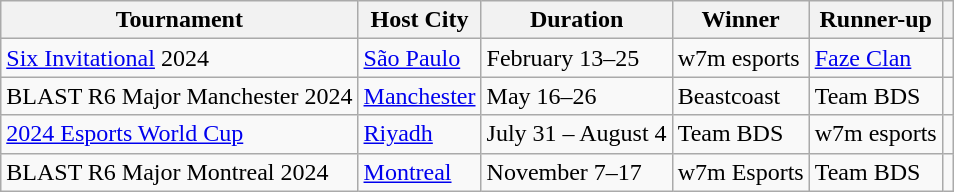<table class="wikitable">
<tr>
<th>Tournament</th>
<th>Host City</th>
<th>Duration</th>
<th>Winner</th>
<th>Runner-up</th>
<th></th>
</tr>
<tr>
<td><a href='#'>Six Invitational</a> 2024</td>
<td> <a href='#'>São Paulo</a></td>
<td>February 13–25</td>
<td>w7m esports</td>
<td><a href='#'>Faze Clan</a></td>
<td></td>
</tr>
<tr>
<td>BLAST R6 Major Manchester 2024</td>
<td> <a href='#'>Manchester</a></td>
<td>May 16–26</td>
<td>Beastcoast</td>
<td>Team BDS</td>
<td></td>
</tr>
<tr>
<td><a href='#'>2024 Esports World Cup</a></td>
<td> <a href='#'>Riyadh</a></td>
<td>July 31 – August 4</td>
<td>Team BDS</td>
<td>w7m esports</td>
<td></td>
</tr>
<tr>
<td>BLAST R6 Major Montreal 2024</td>
<td> <a href='#'>Montreal</a></td>
<td>November 7–17</td>
<td>w7m Esports</td>
<td>Team BDS</td>
<td></td>
</tr>
</table>
